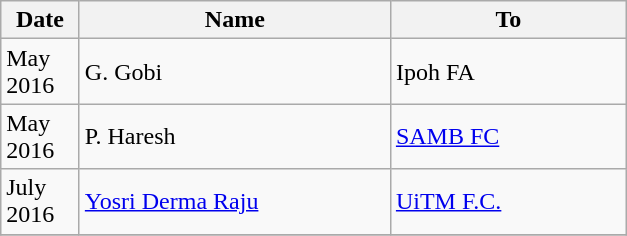<table class="wikitable sortable">
<tr>
<th width= 45>Date</th>
<th width= 200>Name</th>
<th width= 150>To</th>
</tr>
<tr>
<td>May 2016</td>
<td> G. Gobi</td>
<td> Ipoh FA</td>
</tr>
<tr>
<td>May 2016</td>
<td> P. Haresh</td>
<td> <a href='#'>SAMB FC</a></td>
</tr>
<tr>
<td>July 2016</td>
<td> <a href='#'>Yosri Derma Raju</a></td>
<td> <a href='#'>UiTM F.C.</a></td>
</tr>
<tr>
</tr>
</table>
